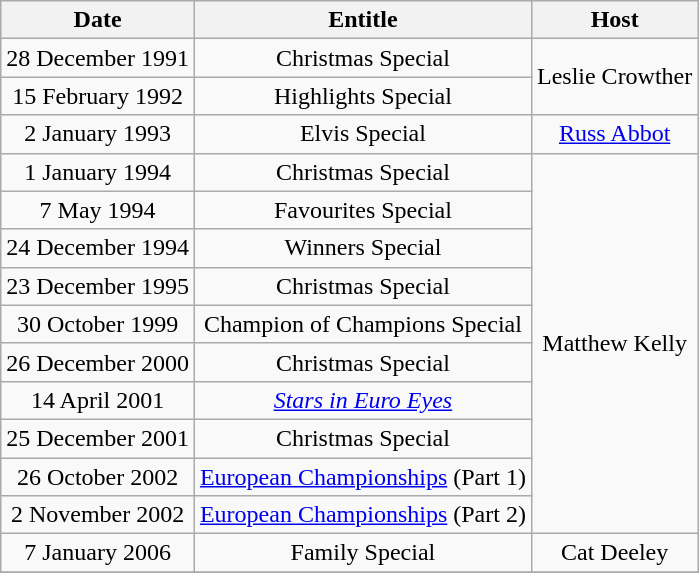<table class="wikitable" style="text-align:center;">
<tr>
<th>Date</th>
<th>Entitle</th>
<th>Host</th>
</tr>
<tr>
<td>28 December 1991</td>
<td>Christmas Special</td>
<td rowspan=2>Leslie Crowther</td>
</tr>
<tr>
<td>15 February 1992</td>
<td>Highlights Special</td>
</tr>
<tr>
<td>2 January 1993</td>
<td>Elvis Special</td>
<td><a href='#'>Russ Abbot</a></td>
</tr>
<tr>
<td>1 January 1994</td>
<td>Christmas Special</td>
<td rowspan="10">Matthew Kelly</td>
</tr>
<tr>
<td>7 May 1994</td>
<td>Favourites Special</td>
</tr>
<tr>
<td>24 December 1994</td>
<td>Winners Special</td>
</tr>
<tr>
<td>23 December 1995</td>
<td>Christmas Special</td>
</tr>
<tr>
<td>30 October 1999</td>
<td>Champion of Champions Special</td>
</tr>
<tr>
<td>26 December 2000</td>
<td>Christmas Special</td>
</tr>
<tr>
<td>14 April 2001</td>
<td><em><a href='#'>Stars in Euro Eyes</a></em></td>
</tr>
<tr>
<td>25 December 2001</td>
<td>Christmas Special</td>
</tr>
<tr>
<td>26 October 2002</td>
<td><a href='#'>European Championships</a> (Part 1)</td>
</tr>
<tr>
<td>2 November 2002</td>
<td><a href='#'>European Championships</a> (Part 2)</td>
</tr>
<tr>
<td>7 January 2006</td>
<td>Family Special</td>
<td>Cat Deeley</td>
</tr>
<tr>
</tr>
</table>
